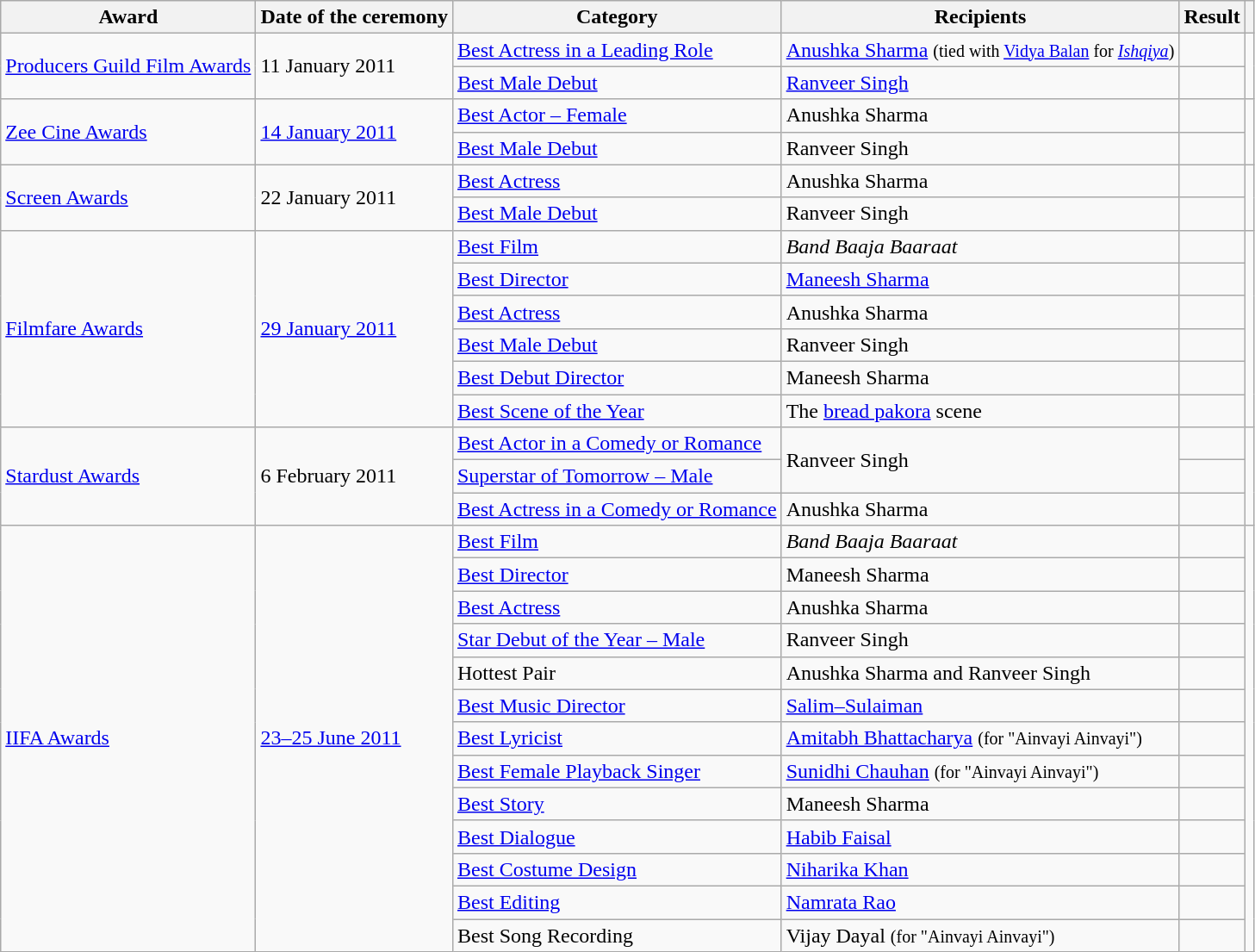<table class="wikitable plainrowheaders sortable">
<tr>
<th scope="col">Award</th>
<th scope="col">Date of the ceremony</th>
<th scope="col">Category</th>
<th scope="col">Recipients</th>
<th scope="col">Result</th>
<th class="unsortable" scope="col"></th>
</tr>
<tr>
<td rowspan="2"><a href='#'>Producers Guild Film Awards</a></td>
<td rowspan="2">11 January 2011</td>
<td><a href='#'>Best Actress in a Leading Role</a></td>
<td><a href='#'>Anushka Sharma</a> <small>(tied with <a href='#'>Vidya Balan</a> for <em><a href='#'>Ishqiya</a></em>)</small></td>
<td></td>
<td rowspan="2"></td>
</tr>
<tr>
<td><a href='#'>Best Male Debut</a></td>
<td><a href='#'>Ranveer Singh</a></td>
<td></td>
</tr>
<tr>
<td rowspan="2"><a href='#'>Zee Cine Awards</a></td>
<td rowspan="2"><a href='#'>14 January 2011</a></td>
<td><a href='#'>Best Actor – Female</a></td>
<td>Anushka Sharma</td>
<td></td>
<td rowspan="2"></td>
</tr>
<tr>
<td><a href='#'>Best Male Debut</a></td>
<td>Ranveer Singh</td>
<td></td>
</tr>
<tr>
<td rowspan="2"><a href='#'>Screen Awards</a></td>
<td rowspan="2">22 January 2011</td>
<td><a href='#'>Best Actress</a></td>
<td>Anushka Sharma</td>
<td></td>
<td rowspan="2"></td>
</tr>
<tr>
<td><a href='#'>Best Male Debut</a></td>
<td>Ranveer Singh</td>
<td></td>
</tr>
<tr>
<td rowspan="6"><a href='#'>Filmfare Awards</a></td>
<td rowspan="6"><a href='#'>29 January 2011</a></td>
<td><a href='#'>Best Film</a></td>
<td><em>Band Baaja Baaraat</em></td>
<td></td>
<td rowspan="6"></td>
</tr>
<tr>
<td><a href='#'>Best Director</a></td>
<td><a href='#'>Maneesh Sharma</a></td>
<td></td>
</tr>
<tr>
<td><a href='#'>Best Actress</a></td>
<td>Anushka Sharma</td>
<td></td>
</tr>
<tr>
<td><a href='#'>Best Male Debut</a></td>
<td>Ranveer Singh</td>
<td></td>
</tr>
<tr>
<td><a href='#'>Best Debut Director</a></td>
<td>Maneesh Sharma</td>
<td></td>
</tr>
<tr>
<td><a href='#'>Best Scene of the Year</a></td>
<td>The <a href='#'>bread pakora</a> scene</td>
<td></td>
</tr>
<tr>
<td rowspan="3"><a href='#'>Stardust Awards</a></td>
<td rowspan="3">6 February 2011</td>
<td><a href='#'>Best Actor in a Comedy or Romance</a></td>
<td rowspan="2">Ranveer Singh</td>
<td></td>
<td rowspan="3"></td>
</tr>
<tr>
<td><a href='#'>Superstar of Tomorrow – Male</a></td>
<td></td>
</tr>
<tr>
<td><a href='#'>Best Actress in a Comedy or Romance</a></td>
<td>Anushka Sharma</td>
<td></td>
</tr>
<tr>
<td rowspan="13"><a href='#'>IIFA Awards</a></td>
<td rowspan="13"><a href='#'>23–25 June 2011</a></td>
<td><a href='#'>Best Film</a></td>
<td><em>Band Baaja Baaraat</em></td>
<td></td>
<td rowspan="13"></td>
</tr>
<tr>
<td><a href='#'>Best Director</a></td>
<td>Maneesh Sharma</td>
<td></td>
</tr>
<tr>
<td><a href='#'>Best Actress</a></td>
<td>Anushka Sharma</td>
<td></td>
</tr>
<tr>
<td><a href='#'>Star Debut of the Year – Male</a></td>
<td>Ranveer Singh</td>
<td></td>
</tr>
<tr>
<td>Hottest Pair</td>
<td>Anushka Sharma and Ranveer Singh</td>
<td></td>
</tr>
<tr>
<td><a href='#'>Best Music Director</a></td>
<td><a href='#'>Salim–Sulaiman</a></td>
<td></td>
</tr>
<tr>
<td><a href='#'>Best Lyricist</a></td>
<td><a href='#'>Amitabh Bhattacharya</a> <small>(for "Ainvayi Ainvayi")</small></td>
<td></td>
</tr>
<tr>
<td><a href='#'>Best Female Playback Singer</a></td>
<td><a href='#'>Sunidhi Chauhan</a> <small>(for "Ainvayi Ainvayi")</small></td>
<td></td>
</tr>
<tr>
<td><a href='#'>Best Story</a></td>
<td>Maneesh Sharma</td>
<td></td>
</tr>
<tr>
<td><a href='#'>Best Dialogue</a></td>
<td><a href='#'>Habib Faisal</a></td>
<td></td>
</tr>
<tr>
<td><a href='#'>Best Costume Design</a></td>
<td><a href='#'>Niharika Khan</a></td>
<td></td>
</tr>
<tr>
<td><a href='#'>Best Editing</a></td>
<td><a href='#'>Namrata Rao</a></td>
<td></td>
</tr>
<tr>
<td>Best Song Recording</td>
<td>Vijay Dayal <small>(for "Ainvayi Ainvayi")</small></td>
<td></td>
</tr>
</table>
